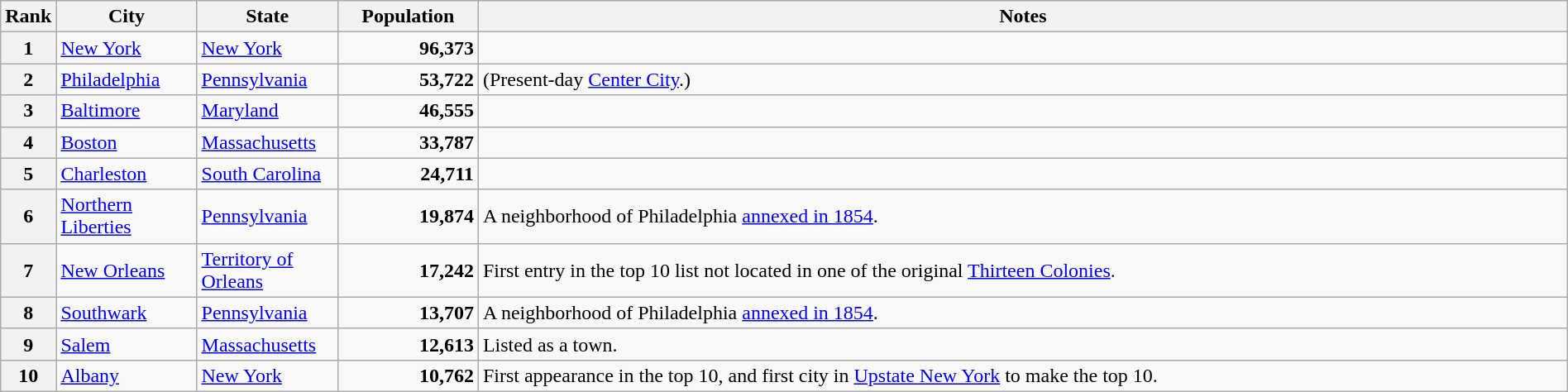<table class="wikitable plainrowheaders" style="width:100%">
<tr>
<th scope="col" style="width:3%;">Rank</th>
<th scope="col" style="width:9%;">City</th>
<th scope="col" style="width:9%;">State</th>
<th scope="col" style="width:9%;">Population</th>
<th scope="col" style="width:70%;">Notes</th>
</tr>
<tr>
<th scope="row">1</th>
<td><a href='#'>New York</a></td>
<td><a href='#'>New York</a></td>
<td align="right"><strong>96,373</strong></td>
<td></td>
</tr>
<tr>
<th scope="row">2</th>
<td><a href='#'>Philadelphia</a></td>
<td><a href='#'>Pennsylvania</a></td>
<td align="right"><strong>53,722</strong></td>
<td>(Present-day <a href='#'>Center City</a>.)</td>
</tr>
<tr>
<th scope="row">3</th>
<td><a href='#'>Baltimore</a></td>
<td><a href='#'>Maryland</a></td>
<td align="right"><strong>46,555</strong></td>
<td></td>
</tr>
<tr>
<th scope="row">4</th>
<td><a href='#'>Boston</a></td>
<td><a href='#'>Massachusetts</a></td>
<td align="right"><strong>33,787</strong></td>
<td></td>
</tr>
<tr>
<th scope="row">5</th>
<td><a href='#'>Charleston</a></td>
<td><a href='#'>South Carolina</a></td>
<td align="right"><strong>24,711</strong></td>
<td></td>
</tr>
<tr>
<th scope="row">6</th>
<td><a href='#'>Northern Liberties</a></td>
<td><a href='#'>Pennsylvania</a></td>
<td align="right"><strong>19,874</strong></td>
<td>A neighborhood of Philadelphia <a href='#'>annexed in 1854</a>.</td>
</tr>
<tr>
<th scope="row">7</th>
<td><a href='#'>New Orleans</a></td>
<td><a href='#'>Territory of Orleans</a></td>
<td align="right"><strong>17,242</strong></td>
<td>First entry in the top 10 list not located in one of the original <a href='#'>Thirteen Colonies</a>.</td>
</tr>
<tr>
<th scope="row">8</th>
<td><a href='#'>Southwark</a></td>
<td><a href='#'>Pennsylvania</a></td>
<td align="right"><strong>13,707</strong></td>
<td>A neighborhood of Philadelphia <a href='#'>annexed in 1854</a>.</td>
</tr>
<tr>
<th scope="row">9</th>
<td><a href='#'>Salem</a></td>
<td><a href='#'>Massachusetts</a></td>
<td align="right"><strong>12,613</strong></td>
<td>Listed as a town.</td>
</tr>
<tr>
<th scope="row">10</th>
<td><a href='#'>Albany</a></td>
<td><a href='#'>New York</a></td>
<td align="right"><strong>10,762</strong></td>
<td>First appearance in the top 10, and first city in <a href='#'>Upstate New York</a> to make the top 10.</td>
</tr>
</table>
